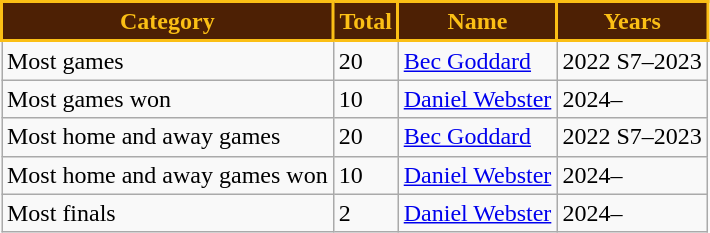<table class="wikitable">
<tr>
<th style="background:#4D2004; color:#FBBF15; border:solid #FBBF15 2px">Category</th>
<th style="background:#4D2004; color:#FBBF15; border:solid #FBBF15 2px">Total</th>
<th style="background:#4D2004; color:#FBBF15; border:solid #FBBF15 2px">Name</th>
<th style="background:#4D2004; color:#FBBF15; border:solid #FBBF15 2px">Years</th>
</tr>
<tr>
<td>Most games</td>
<td>20</td>
<td><a href='#'>Bec Goddard</a></td>
<td>2022 S7–2023</td>
</tr>
<tr>
<td>Most games won</td>
<td>10</td>
<td><a href='#'>Daniel Webster</a></td>
<td>2024–</td>
</tr>
<tr>
<td>Most home and away games</td>
<td>20</td>
<td><a href='#'>Bec Goddard</a></td>
<td>2022 S7–2023</td>
</tr>
<tr>
<td>Most home and away games won</td>
<td>10</td>
<td><a href='#'>Daniel Webster</a></td>
<td>2024–</td>
</tr>
<tr>
<td>Most finals</td>
<td>2</td>
<td><a href='#'>Daniel Webster</a></td>
<td>2024–</td>
</tr>
</table>
